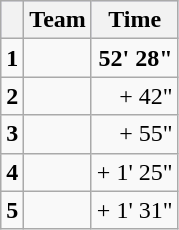<table class="wikitable">
<tr style="background:#ccccff;">
<th></th>
<th>Team</th>
<th>Time</th>
</tr>
<tr>
<td><strong>1</strong></td>
<td><strong></strong></td>
<td align="right"><strong>52' 28"</strong></td>
</tr>
<tr>
<td><strong>2</strong></td>
<td></td>
<td align="right">+ 42"</td>
</tr>
<tr>
<td><strong>3</strong></td>
<td></td>
<td align="right">+ 55"</td>
</tr>
<tr>
<td><strong>4</strong></td>
<td></td>
<td align="right">+ 1' 25"</td>
</tr>
<tr>
<td><strong>5</strong></td>
<td></td>
<td align="right">+ 1' 31"</td>
</tr>
</table>
